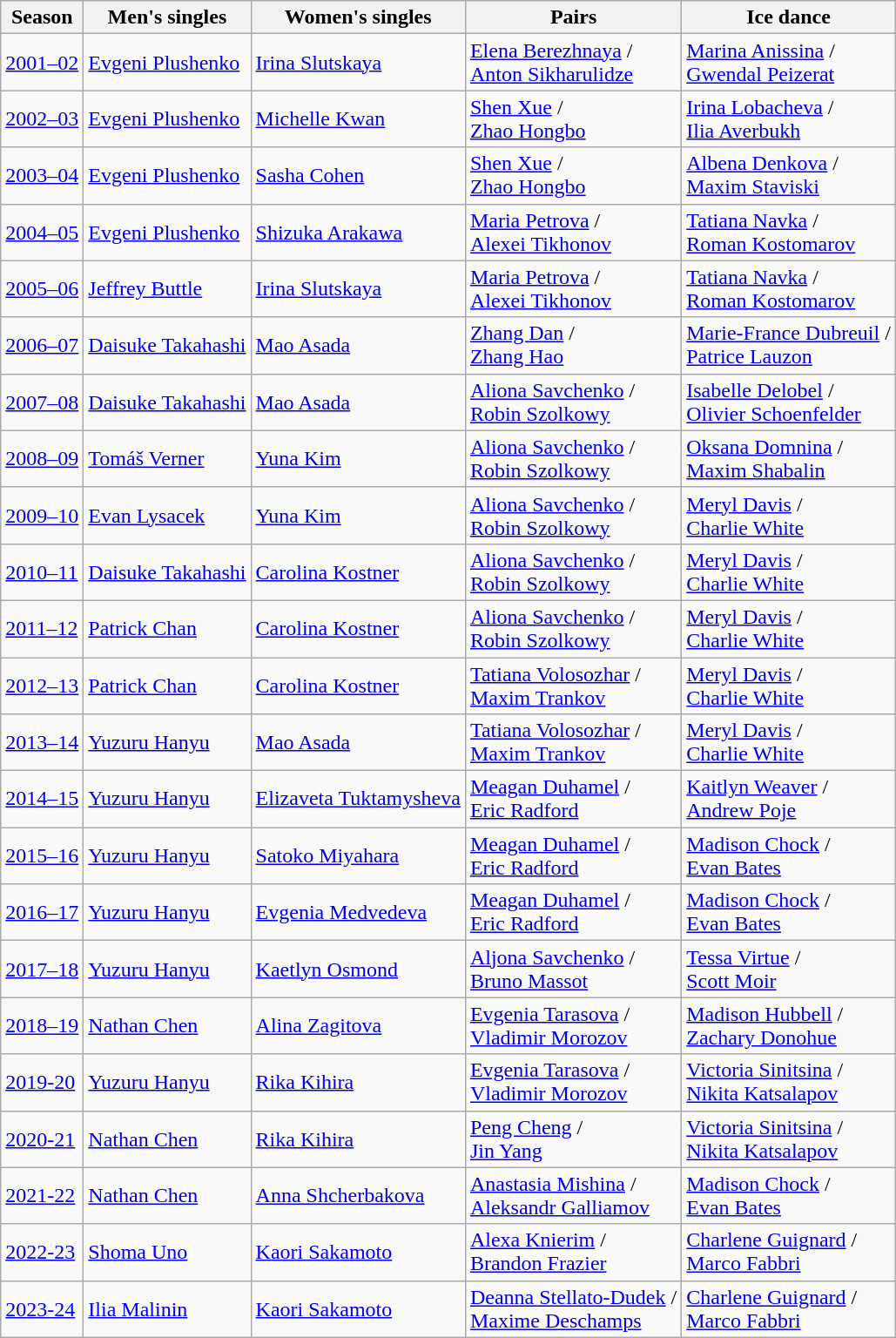<table class="wikitable sortable">
<tr>
<th>Season</th>
<th>Men's singles</th>
<th>Women's singles</th>
<th>Pairs</th>
<th>Ice dance</th>
</tr>
<tr>
<td><a href='#'>2001–02</a></td>
<td> <a href='#'>Evgeni Plushenko</a></td>
<td> <a href='#'>Irina Slutskaya</a></td>
<td> <a href='#'>Elena Berezhnaya</a> /<br> <a href='#'>Anton Sikharulidze</a></td>
<td> <a href='#'>Marina Anissina</a> /<br> <a href='#'>Gwendal Peizerat</a></td>
</tr>
<tr>
<td><a href='#'>2002–03</a></td>
<td> <a href='#'>Evgeni Plushenko</a></td>
<td> <a href='#'>Michelle Kwan</a></td>
<td> <a href='#'>Shen Xue</a> /<br> <a href='#'>Zhao Hongbo</a></td>
<td> <a href='#'>Irina Lobacheva</a> /<br> <a href='#'>Ilia Averbukh</a></td>
</tr>
<tr>
<td><a href='#'>2003–04</a></td>
<td> <a href='#'>Evgeni Plushenko</a></td>
<td> <a href='#'>Sasha Cohen</a></td>
<td> <a href='#'>Shen Xue</a> /<br> <a href='#'>Zhao Hongbo</a></td>
<td> <a href='#'>Albena Denkova</a> /<br> <a href='#'>Maxim Staviski</a></td>
</tr>
<tr>
<td><a href='#'>2004–05</a></td>
<td> <a href='#'>Evgeni Plushenko</a></td>
<td> <a href='#'>Shizuka Arakawa</a></td>
<td> <a href='#'>Maria Petrova</a> /<br> <a href='#'>Alexei Tikhonov</a></td>
<td> <a href='#'>Tatiana Navka</a> /<br> <a href='#'>Roman Kostomarov</a></td>
</tr>
<tr>
<td><a href='#'>2005–06</a></td>
<td> <a href='#'>Jeffrey Buttle</a></td>
<td> <a href='#'>Irina Slutskaya</a></td>
<td> <a href='#'>Maria Petrova</a> /<br> <a href='#'>Alexei Tikhonov</a></td>
<td> <a href='#'>Tatiana Navka</a> /<br> <a href='#'>Roman Kostomarov</a></td>
</tr>
<tr>
<td><a href='#'>2006–07</a></td>
<td> <a href='#'>Daisuke Takahashi</a></td>
<td> <a href='#'>Mao Asada</a></td>
<td> <a href='#'>Zhang Dan</a> /<br> <a href='#'>Zhang Hao</a></td>
<td> <a href='#'>Marie-France Dubreuil</a> /<br> <a href='#'>Patrice Lauzon</a></td>
</tr>
<tr>
<td><a href='#'>2007–08</a></td>
<td> <a href='#'>Daisuke Takahashi</a></td>
<td> <a href='#'>Mao Asada</a></td>
<td> <a href='#'>Aliona Savchenko</a> /<br> <a href='#'>Robin Szolkowy</a></td>
<td> <a href='#'>Isabelle Delobel</a> /<br> <a href='#'>Olivier Schoenfelder</a></td>
</tr>
<tr>
<td><a href='#'>2008–09</a></td>
<td> <a href='#'>Tomáš Verner</a></td>
<td> <a href='#'>Yuna Kim</a></td>
<td> <a href='#'>Aliona Savchenko</a> /<br> <a href='#'>Robin Szolkowy</a></td>
<td> <a href='#'>Oksana Domnina</a> /<br> <a href='#'>Maxim Shabalin</a></td>
</tr>
<tr>
<td><a href='#'>2009–10</a></td>
<td> <a href='#'>Evan Lysacek</a></td>
<td> <a href='#'>Yuna Kim</a></td>
<td> <a href='#'>Aliona Savchenko</a> /<br> <a href='#'>Robin Szolkowy</a></td>
<td> <a href='#'>Meryl Davis</a> /<br> <a href='#'>Charlie White</a></td>
</tr>
<tr>
<td><a href='#'>2010–11</a></td>
<td> <a href='#'>Daisuke Takahashi</a></td>
<td> <a href='#'>Carolina Kostner</a></td>
<td> <a href='#'>Aliona Savchenko</a> /<br> <a href='#'>Robin Szolkowy</a></td>
<td> <a href='#'>Meryl Davis</a> /<br> <a href='#'>Charlie White</a></td>
</tr>
<tr>
<td><a href='#'>2011–12</a></td>
<td> <a href='#'>Patrick Chan</a></td>
<td> <a href='#'>Carolina Kostner</a></td>
<td> <a href='#'>Aliona Savchenko</a> /<br> <a href='#'>Robin Szolkowy</a></td>
<td> <a href='#'>Meryl Davis</a> /<br> <a href='#'>Charlie White</a></td>
</tr>
<tr>
<td><a href='#'>2012–13</a></td>
<td> <a href='#'>Patrick Chan</a></td>
<td> <a href='#'>Carolina Kostner</a></td>
<td> <a href='#'>Tatiana Volosozhar</a> /<br> <a href='#'>Maxim Trankov</a></td>
<td> <a href='#'>Meryl Davis</a> /<br> <a href='#'>Charlie White</a></td>
</tr>
<tr>
<td><a href='#'>2013–14</a></td>
<td> <a href='#'>Yuzuru Hanyu</a></td>
<td> <a href='#'>Mao Asada</a></td>
<td> <a href='#'>Tatiana Volosozhar</a> /<br> <a href='#'>Maxim Trankov</a></td>
<td> <a href='#'>Meryl Davis</a> /<br> <a href='#'>Charlie White</a></td>
</tr>
<tr>
<td><a href='#'>2014–15</a></td>
<td> <a href='#'>Yuzuru Hanyu</a></td>
<td> <a href='#'>Elizaveta Tuktamysheva</a></td>
<td> <a href='#'>Meagan Duhamel</a> /<br> <a href='#'>Eric Radford</a></td>
<td> <a href='#'>Kaitlyn Weaver</a> /<br> <a href='#'>Andrew Poje</a></td>
</tr>
<tr>
<td><a href='#'>2015–16</a></td>
<td> <a href='#'>Yuzuru Hanyu</a></td>
<td> <a href='#'>Satoko Miyahara</a></td>
<td> <a href='#'>Meagan Duhamel</a> /<br> <a href='#'>Eric Radford</a></td>
<td> <a href='#'>Madison Chock</a> /<br> <a href='#'>Evan Bates</a></td>
</tr>
<tr>
<td><a href='#'>2016–17</a></td>
<td> <a href='#'>Yuzuru Hanyu</a></td>
<td> <a href='#'>Evgenia Medvedeva</a></td>
<td> <a href='#'>Meagan Duhamel</a> /<br> <a href='#'>Eric Radford</a></td>
<td> <a href='#'>Madison Chock</a> /<br> <a href='#'>Evan Bates</a></td>
</tr>
<tr>
<td><a href='#'>2017–18</a></td>
<td> <a href='#'>Yuzuru Hanyu</a></td>
<td> <a href='#'>Kaetlyn Osmond</a></td>
<td> <a href='#'>Aljona Savchenko</a> /<br> <a href='#'>Bruno Massot</a></td>
<td> <a href='#'>Tessa Virtue</a> /<br> <a href='#'>Scott Moir</a></td>
</tr>
<tr>
<td><a href='#'>2018–19</a></td>
<td> <a href='#'>Nathan Chen</a></td>
<td> <a href='#'>Alina Zagitova</a></td>
<td> <a href='#'>Evgenia Tarasova</a> /<br> <a href='#'>Vladimir Morozov</a></td>
<td> <a href='#'>Madison Hubbell</a> /<br> <a href='#'>Zachary Donohue</a></td>
</tr>
<tr>
<td><a href='#'>2019-20</a></td>
<td> <a href='#'>Yuzuru Hanyu</a></td>
<td> <a href='#'>Rika Kihira</a></td>
<td> <a href='#'>Evgenia Tarasova</a> /<br> <a href='#'>Vladimir Morozov</a></td>
<td> <a href='#'>Victoria Sinitsina</a> /<br><a href='#'>Nikita Katsalapov</a></td>
</tr>
<tr>
<td><a href='#'>2020-21</a></td>
<td> <a href='#'>Nathan Chen</a></td>
<td> <a href='#'>Rika Kihira</a></td>
<td> <a href='#'>Peng Cheng</a> /<br><a href='#'>Jin Yang</a></td>
<td> <a href='#'>Victoria Sinitsina</a> /<br><a href='#'>Nikita Katsalapov</a></td>
</tr>
<tr>
<td><a href='#'>2021-22</a></td>
<td> <a href='#'>Nathan Chen</a></td>
<td> <a href='#'>Anna Shcherbakova</a></td>
<td> <a href='#'>Anastasia Mishina</a> /<br><a href='#'>Aleksandr Galliamov</a></td>
<td> <a href='#'>Madison Chock</a> /<br><a href='#'>Evan Bates</a></td>
</tr>
<tr>
<td><a href='#'>2022-23</a></td>
<td> <a href='#'>Shoma Uno</a></td>
<td> <a href='#'>Kaori Sakamoto</a></td>
<td> <a href='#'>Alexa Knierim</a> /<br><a href='#'>Brandon Frazier</a></td>
<td> <a href='#'>Charlene Guignard</a> /<br><a href='#'>Marco Fabbri</a></td>
</tr>
<tr>
<td><a href='#'>2023-24</a></td>
<td> <a href='#'>Ilia Malinin</a></td>
<td> <a href='#'>Kaori Sakamoto</a></td>
<td> <a href='#'>Deanna Stellato-Dudek</a> /<br><a href='#'>Maxime Deschamps</a></td>
<td> <a href='#'>Charlene Guignard</a> /<br><a href='#'>Marco Fabbri</a></td>
</tr>
</table>
